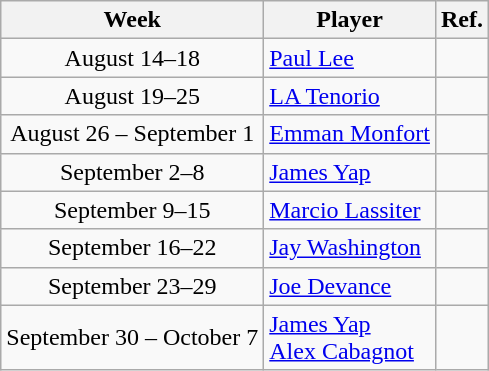<table class="wikitable" border="1">
<tr>
<th>Week</th>
<th>Player</th>
<th>Ref.</th>
</tr>
<tr>
<td align="center">August 14–18</td>
<td><a href='#'>Paul Lee</a> </td>
<td align=center></td>
</tr>
<tr>
<td align="center">August 19–25</td>
<td><a href='#'>LA Tenorio</a> </td>
<td align=center></td>
</tr>
<tr>
<td align="center">August 26 – September 1</td>
<td><a href='#'>Emman Monfort</a> </td>
<td align=center></td>
</tr>
<tr>
<td align="center">September 2–8</td>
<td><a href='#'>James Yap</a> </td>
<td align=center></td>
</tr>
<tr>
<td align="center">September  9–15</td>
<td><a href='#'>Marcio Lassiter</a> </td>
<td align=center></td>
</tr>
<tr>
<td align="center">September 16–22</td>
<td><a href='#'>Jay Washington</a> </td>
<td align=center></td>
</tr>
<tr>
<td align="center">September 23–29</td>
<td><a href='#'>Joe Devance</a> </td>
<td align=center></td>
</tr>
<tr>
<td align="center">September 30 – October 7</td>
<td><a href='#'>James Yap</a> <br> <a href='#'>Alex Cabagnot</a> </td>
<td align=center></td>
</tr>
</table>
